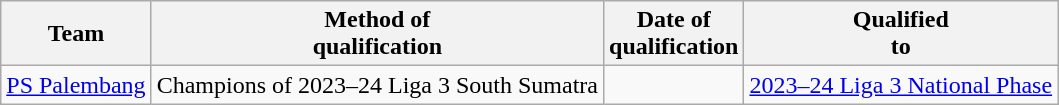<table class="wikitable sortable" style="text-align: left;">
<tr>
<th>Team</th>
<th>Method of <br> qualification</th>
<th>Date of <br> qualification</th>
<th>Qualified <br> to<br></th>
</tr>
<tr>
<td><a href='#'>PS Palembang</a></td>
<td {{Sort>Champions of 2023–24 Liga 3 South Sumatra</td>
<td></td>
<td><a href='#'>2023–24 Liga 3 National Phase</a></td>
</tr>
</table>
